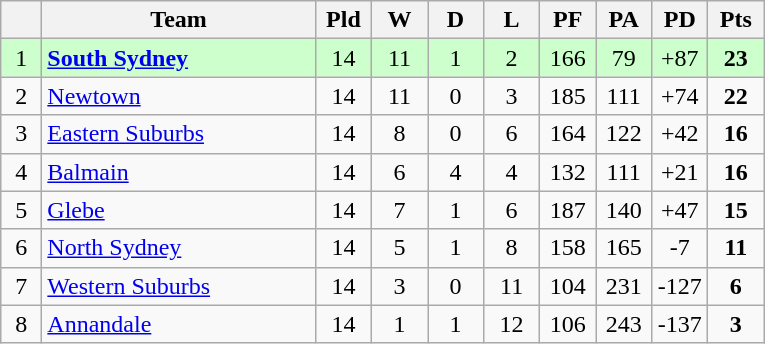<table class="wikitable" style="text-align:center;">
<tr>
<th width="20"></th>
<th width="175">Team</th>
<th width="30">Pld</th>
<th width="30">W</th>
<th width="30">D</th>
<th width="30">L</th>
<th width="30">PF</th>
<th width="30">PA</th>
<th width="30">PD</th>
<th width="30">Pts</th>
</tr>
<tr style="background: #ccffcc;">
<td>1</td>
<td style="text-align:left;"><strong> <a href='#'>South Sydney</a></strong></td>
<td>14</td>
<td>11</td>
<td>1</td>
<td>2</td>
<td>166</td>
<td>79</td>
<td>+87</td>
<td><strong>23</strong></td>
</tr>
<tr>
<td>2</td>
<td style="text-align:left;"> <a href='#'>Newtown</a></td>
<td>14</td>
<td>11</td>
<td>0</td>
<td>3</td>
<td>185</td>
<td>111</td>
<td>+74</td>
<td><strong>22</strong></td>
</tr>
<tr>
<td>3</td>
<td style="text-align:left;"> <a href='#'>Eastern Suburbs</a></td>
<td>14</td>
<td>8</td>
<td>0</td>
<td>6</td>
<td>164</td>
<td>122</td>
<td>+42</td>
<td><strong>16</strong></td>
</tr>
<tr>
<td>4</td>
<td style="text-align:left;"> <a href='#'>Balmain</a></td>
<td>14</td>
<td>6</td>
<td>4</td>
<td>4</td>
<td>132</td>
<td>111</td>
<td>+21</td>
<td><strong>16</strong></td>
</tr>
<tr>
<td>5</td>
<td style="text-align:left;"> <a href='#'>Glebe</a></td>
<td>14</td>
<td>7</td>
<td>1</td>
<td>6</td>
<td>187</td>
<td>140</td>
<td>+47</td>
<td><strong>15</strong></td>
</tr>
<tr>
<td>6</td>
<td style="text-align:left;"> <a href='#'>North Sydney</a></td>
<td>14</td>
<td>5</td>
<td>1</td>
<td>8</td>
<td>158</td>
<td>165</td>
<td>-7</td>
<td><strong>11</strong></td>
</tr>
<tr>
<td>7</td>
<td style="text-align:left;"> <a href='#'>Western Suburbs</a></td>
<td>14</td>
<td>3</td>
<td>0</td>
<td>11</td>
<td>104</td>
<td>231</td>
<td>-127</td>
<td><strong>6</strong></td>
</tr>
<tr>
<td>8</td>
<td style="text-align:left;"> <a href='#'>Annandale</a></td>
<td>14</td>
<td>1</td>
<td>1</td>
<td>12</td>
<td>106</td>
<td>243</td>
<td>-137</td>
<td><strong>3</strong></td>
</tr>
</table>
